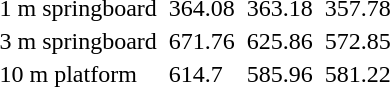<table>
<tr>
<td>1 m springboard</td>
<td></td>
<td>364.08</td>
<td></td>
<td>363.18</td>
<td></td>
<td>357.78</td>
</tr>
<tr>
<td>3 m springboard</td>
<td></td>
<td>671.76</td>
<td></td>
<td>625.86</td>
<td></td>
<td>572.85</td>
</tr>
<tr>
<td>10 m platform</td>
<td></td>
<td>614.7</td>
<td></td>
<td>585.96</td>
<td></td>
<td>581.22</td>
</tr>
</table>
